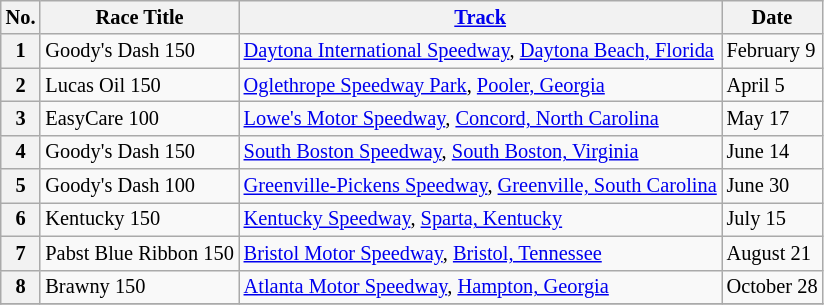<table class="wikitable" style="font-size:85%;">
<tr>
<th>No.</th>
<th>Race Title</th>
<th><a href='#'>Track</a></th>
<th>Date</th>
</tr>
<tr>
<th>1</th>
<td>Goody's Dash 150</td>
<td><a href='#'>Daytona International Speedway</a>, <a href='#'>Daytona Beach, Florida</a></td>
<td>February 9</td>
</tr>
<tr>
<th>2</th>
<td>Lucas Oil 150</td>
<td><a href='#'>Oglethrope Speedway Park</a>, <a href='#'>Pooler, Georgia</a></td>
<td>April 5</td>
</tr>
<tr>
<th>3</th>
<td>EasyCare 100</td>
<td><a href='#'>Lowe's Motor Speedway</a>, <a href='#'>Concord, North Carolina</a></td>
<td>May 17</td>
</tr>
<tr>
<th>4</th>
<td>Goody's Dash 150</td>
<td><a href='#'>South Boston Speedway</a>, <a href='#'>South Boston, Virginia</a></td>
<td>June 14</td>
</tr>
<tr>
<th>5</th>
<td>Goody's Dash 100</td>
<td><a href='#'>Greenville-Pickens Speedway</a>, <a href='#'>Greenville, South Carolina</a></td>
<td>June 30</td>
</tr>
<tr>
<th>6</th>
<td>Kentucky 150</td>
<td><a href='#'>Kentucky Speedway</a>, <a href='#'>Sparta, Kentucky</a></td>
<td>July 15</td>
</tr>
<tr>
<th>7</th>
<td>Pabst Blue Ribbon 150</td>
<td><a href='#'>Bristol Motor Speedway</a>, <a href='#'>Bristol, Tennessee</a></td>
<td>August 21</td>
</tr>
<tr>
<th>8</th>
<td>Brawny 150</td>
<td><a href='#'>Atlanta Motor Speedway</a>, <a href='#'>Hampton, Georgia</a></td>
<td>October 28</td>
</tr>
<tr>
</tr>
</table>
